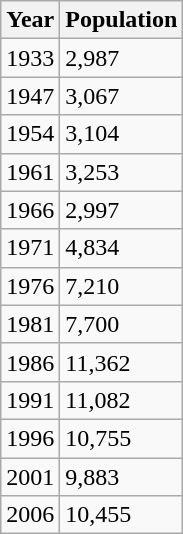<table class="wikitable">
<tr>
<th>Year</th>
<th>Population</th>
</tr>
<tr>
<td>1933</td>
<td>2,987</td>
</tr>
<tr>
<td>1947</td>
<td>3,067</td>
</tr>
<tr>
<td>1954</td>
<td>3,104</td>
</tr>
<tr>
<td>1961</td>
<td>3,253</td>
</tr>
<tr>
<td>1966</td>
<td>2,997</td>
</tr>
<tr>
<td>1971</td>
<td>4,834</td>
</tr>
<tr>
<td>1976</td>
<td>7,210</td>
</tr>
<tr>
<td>1981</td>
<td>7,700</td>
</tr>
<tr>
<td>1986</td>
<td>11,362</td>
</tr>
<tr>
<td>1991</td>
<td>11,082</td>
</tr>
<tr>
<td>1996</td>
<td>10,755</td>
</tr>
<tr>
<td>2001</td>
<td>9,883</td>
</tr>
<tr>
<td>2006</td>
<td>10,455</td>
</tr>
</table>
